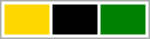<table style=" width: 100px; border: 1px solid #aaaaaa">
<tr>
<td style="background-color:gold"> </td>
<td style="background-color:black"> </td>
<td style="background-color:green"> </td>
</tr>
</table>
